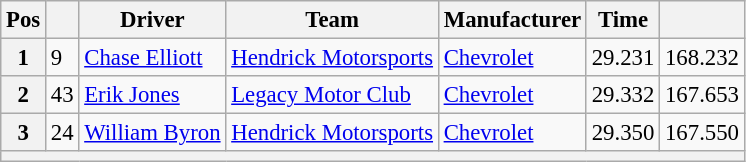<table class="wikitable" style="font-size:95%">
<tr>
<th>Pos</th>
<th></th>
<th>Driver</th>
<th>Team</th>
<th>Manufacturer</th>
<th>Time</th>
<th></th>
</tr>
<tr>
<th>1</th>
<td>9</td>
<td><a href='#'>Chase Elliott</a></td>
<td><a href='#'>Hendrick Motorsports</a></td>
<td><a href='#'>Chevrolet</a></td>
<td>29.231</td>
<td>168.232</td>
</tr>
<tr>
<th>2</th>
<td>43</td>
<td><a href='#'>Erik Jones</a></td>
<td><a href='#'>Legacy Motor Club</a></td>
<td><a href='#'>Chevrolet</a></td>
<td>29.332</td>
<td>167.653</td>
</tr>
<tr>
<th>3</th>
<td>24</td>
<td><a href='#'>William Byron</a></td>
<td><a href='#'>Hendrick Motorsports</a></td>
<td><a href='#'>Chevrolet</a></td>
<td>29.350</td>
<td>167.550</td>
</tr>
<tr>
<th colspan="7"></th>
</tr>
</table>
